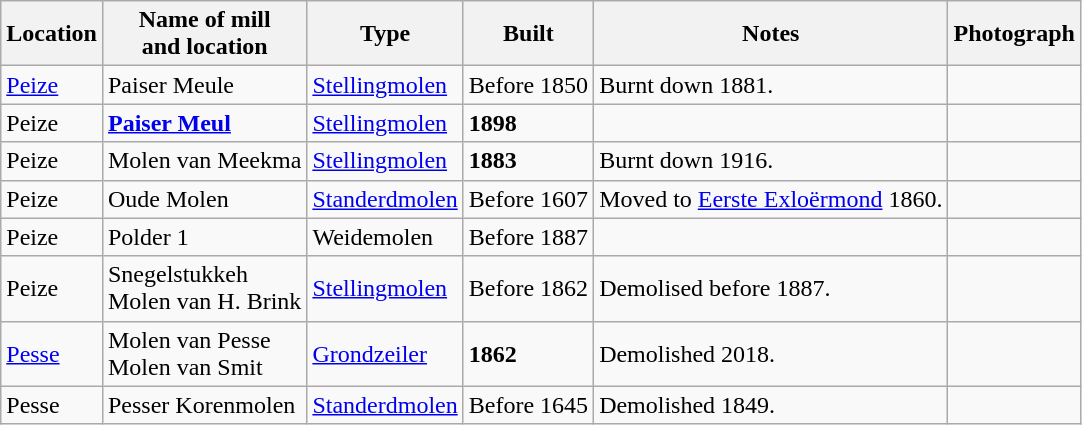<table class="wikitable">
<tr>
<th>Location</th>
<th>Name of mill<br>and location</th>
<th>Type</th>
<th>Built</th>
<th>Notes</th>
<th>Photograph</th>
</tr>
<tr>
<td><a href='#'>Peize</a></td>
<td>Paiser Meule<br></td>
<td><a href='#'>Stellingmolen</a></td>
<td>Before 1850</td>
<td>Burnt down 1881.</td>
<td></td>
</tr>
<tr>
<td>Peize</td>
<td><strong><a href='#'>Paiser Meul</a></strong><br></td>
<td><a href='#'>Stellingmolen</a></td>
<td><strong>1898</strong></td>
<td></td>
<td></td>
</tr>
<tr>
<td>Peize</td>
<td>Molen van Meekma<br></td>
<td><a href='#'>Stellingmolen</a></td>
<td><strong>1883</strong></td>
<td>Burnt down  1916.</td>
<td></td>
</tr>
<tr>
<td>Peize</td>
<td>Oude Molen<br></td>
<td><a href='#'>Standerdmolen</a></td>
<td>Before 1607</td>
<td>Moved to <a href='#'>Eerste Exloërmond</a> 1860.</td>
<td></td>
</tr>
<tr>
<td>Peize</td>
<td>Polder 1<br></td>
<td>Weidemolen</td>
<td>Before 1887</td>
<td></td>
<td></td>
</tr>
<tr>
<td>Peize</td>
<td>Snegelstukkeh<br>Molen van H. Brink<br></td>
<td><a href='#'>Stellingmolen</a></td>
<td>Before 1862</td>
<td>Demolised before 1887.</td>
<td></td>
</tr>
<tr>
<td><a href='#'>Pesse</a></td>
<td>Molen van Pesse<br>Molen van Smit<br></td>
<td><a href='#'>Grondzeiler</a></td>
<td><strong>1862</strong></td>
<td>Demolished 2018.</td>
<td></td>
</tr>
<tr>
<td>Pesse</td>
<td>Pesser Korenmolen<br></td>
<td><a href='#'>Standerdmolen</a></td>
<td>Before 1645</td>
<td>Demolished 1849.</td>
<td></td>
</tr>
</table>
